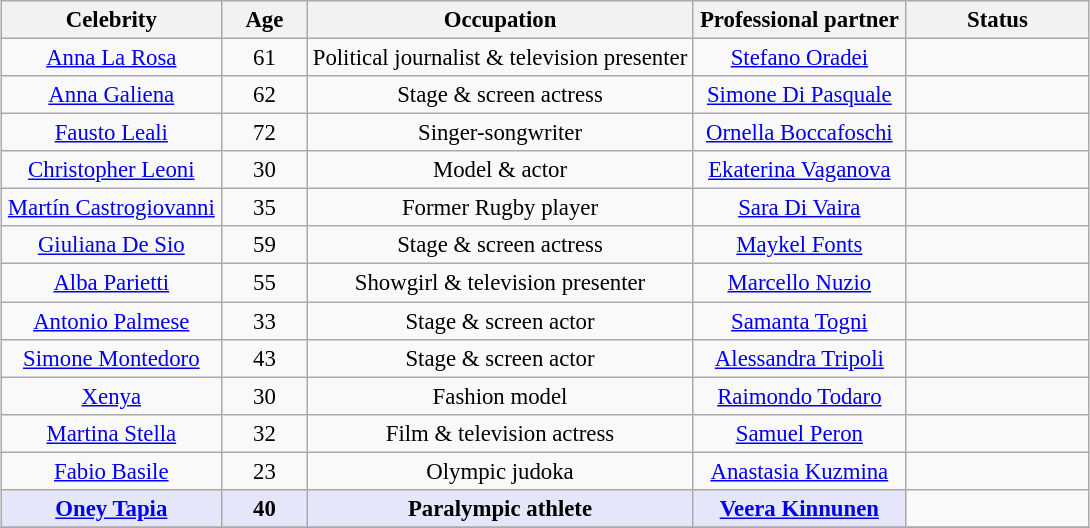<table class="wikitable" style="margin:auto; text-align:center; font-size:95%;">
<tr>
<th width="140">Celebrity</th>
<th width="50">Age</th>
<th width="250">Occupation</th>
<th width="135">Professional partner</th>
<th width="115">Status</th>
</tr>
<tr>
<td><a href='#'>Anna La Rosa</a></td>
<td>61</td>
<td>Political journalist & television presenter</td>
<td><a href='#'>Stefano Oradei</a></td>
<td></td>
</tr>
<tr>
<td><a href='#'>Anna Galiena</a></td>
<td>62</td>
<td>Stage & screen actress</td>
<td><a href='#'>Simone Di Pasquale</a></td>
<td></td>
</tr>
<tr>
<td><a href='#'>Fausto Leali</a></td>
<td>72</td>
<td>Singer-songwriter</td>
<td><a href='#'>Ornella Boccafoschi</a></td>
<td></td>
</tr>
<tr>
<td><a href='#'>Christopher Leoni</a></td>
<td>30</td>
<td>Model & actor</td>
<td><a href='#'>Ekaterina Vaganova</a></td>
<td></td>
</tr>
<tr>
<td><a href='#'>Martín Castrogiovanni</a></td>
<td>35</td>
<td>Former Rugby player</td>
<td><a href='#'>Sara Di Vaira</a></td>
<td></td>
</tr>
<tr>
<td><a href='#'>Giuliana De Sio</a></td>
<td>59</td>
<td>Stage & screen actress</td>
<td><a href='#'>Maykel Fonts</a></td>
<td></td>
</tr>
<tr>
<td><a href='#'>Alba Parietti</a></td>
<td>55</td>
<td>Showgirl & television presenter</td>
<td><a href='#'>Marcello Nuzio</a></td>
<td></td>
</tr>
<tr>
<td><a href='#'>Antonio Palmese</a></td>
<td>33</td>
<td>Stage & screen actor</td>
<td><a href='#'>Samanta Togni</a></td>
<td></td>
</tr>
<tr>
<td><a href='#'>Simone Montedoro</a></td>
<td>43</td>
<td>Stage & screen actor</td>
<td><a href='#'>Alessandra Tripoli</a></td>
<td></td>
</tr>
<tr>
<td><a href='#'>Xenya</a></td>
<td>30</td>
<td>Fashion model</td>
<td><a href='#'>Raimondo Todaro</a></td>
<td></td>
</tr>
<tr>
<td><a href='#'>Martina Stella</a></td>
<td>32</td>
<td>Film & television actress</td>
<td><a href='#'>Samuel Peron</a></td>
<td></td>
</tr>
<tr>
<td><a href='#'>Fabio Basile</a></td>
<td>23</td>
<td>Olympic judoka</td>
<td><a href='#'>Anastasia Kuzmina</a></td>
<td></td>
</tr>
<tr>
<td style="background:lavender;"><strong><a href='#'>Oney Tapia</a></strong></td>
<td style="background:lavender;"><strong>40</strong></td>
<td style="background:lavender;"><strong>Paralympic athlete</strong></td>
<td style="background:lavender;"><strong><a href='#'>Veera Kinnunen</a></strong></td>
<td></td>
</tr>
<tr>
</tr>
</table>
